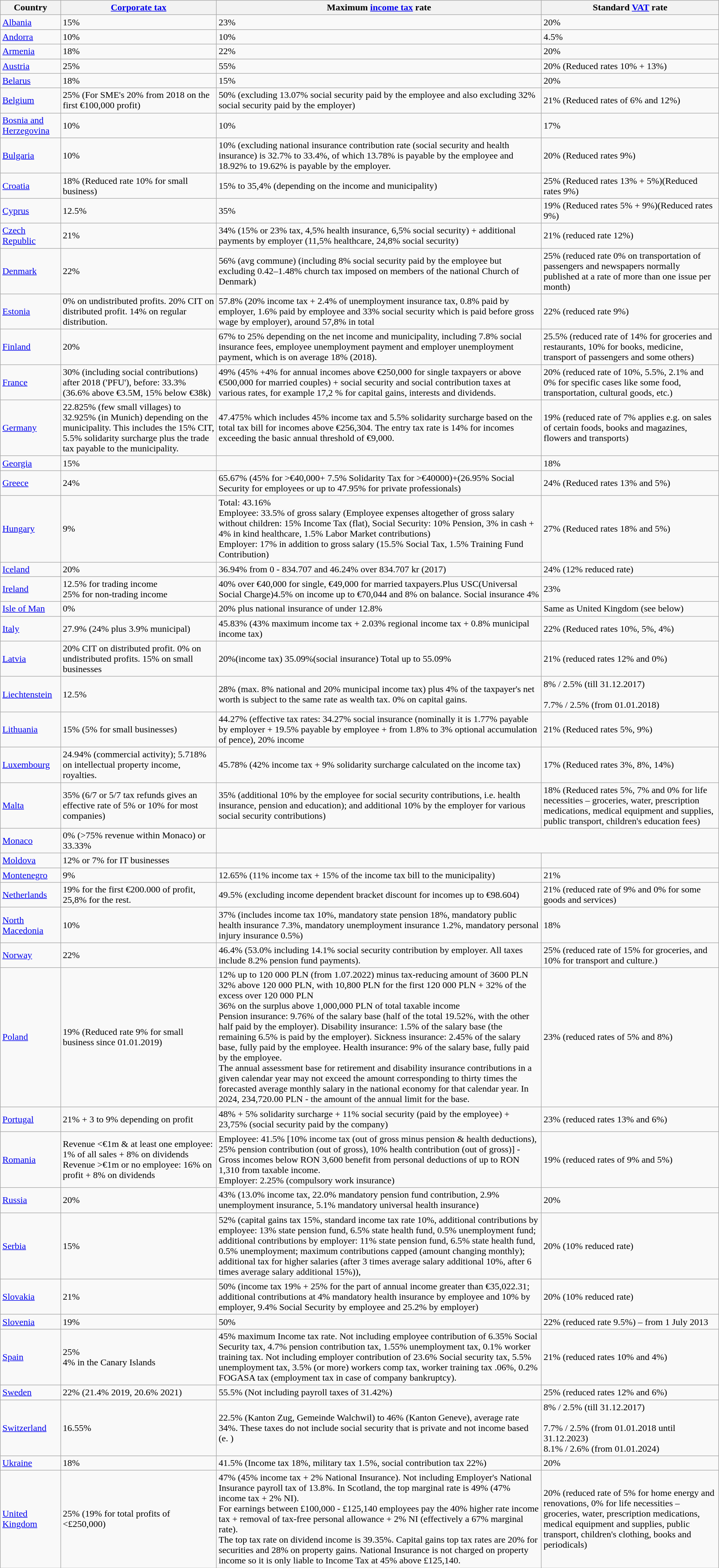<table class="wikitable sortable">
<tr>
<th>Country</th>
<th data-sort-type="number"><a href='#'>Corporate tax</a></th>
<th data-sort-type="number">Maximum <a href='#'>income tax</a> rate</th>
<th data-sort-type="number">Standard <a href='#'>VAT</a> rate</th>
</tr>
<tr>
<td><a href='#'>Albania</a></td>
<td>15%</td>
<td>23%</td>
<td>20%</td>
</tr>
<tr>
<td><a href='#'>Andorra</a></td>
<td>10%</td>
<td>10%</td>
<td>4.5%</td>
</tr>
<tr>
<td><a href='#'>Armenia</a></td>
<td>18%</td>
<td>22%</td>
<td>20%</td>
</tr>
<tr>
<td><a href='#'>Austria</a></td>
<td>25%</td>
<td>55%</td>
<td>20%  (Reduced rates 10% + 13%)</td>
</tr>
<tr>
<td><a href='#'>Belarus</a></td>
<td>18%</td>
<td>15%</td>
<td>20%</td>
</tr>
<tr>
<td><a href='#'>Belgium</a></td>
<td>25% (For SME's 20% from 2018 on the first €100,000 profit)</td>
<td>50% (excluding 13.07% social security paid by the employee and also excluding 32% social security paid by the employer)</td>
<td>21% (Reduced rates of 6% and 12%)</td>
</tr>
<tr>
<td><a href='#'>Bosnia and Herzegovina</a></td>
<td>10%</td>
<td>10%</td>
<td>17%</td>
</tr>
<tr>
<td><a href='#'>Bulgaria</a></td>
<td>10%</td>
<td>10% (excluding national insurance contribution rate (social security and health insurance) is 32.7% to 33.4%, of which 13.78% is payable by the employee and 18.92% to 19.62% is payable by the employer. </td>
<td>20% (Reduced rates 9%)</td>
</tr>
<tr>
<td><a href='#'>Croatia</a></td>
<td>18% (Reduced rate 10% for small business)</td>
<td>15% to 35,4% (depending on the income and municipality)</td>
<td>25% (Reduced rates 13% + 5%)(Reduced rates 9%)</td>
</tr>
<tr>
<td><a href='#'>Cyprus</a></td>
<td>12.5%</td>
<td>35%</td>
<td>19% (Reduced rates 5% + 9%)(Reduced rates 9%)</td>
</tr>
<tr>
<td><a href='#'>Czech Republic</a></td>
<td>21%</td>
<td>34% (15% or 23% tax, 4,5% health insurance, 6,5% social security) + additional payments by employer (11,5% healthcare, 24,8% social security)</td>
<td>21% (reduced rate 12%)</td>
</tr>
<tr>
<td><a href='#'>Denmark</a></td>
<td>22%</td>
<td>56% (avg commune) (including 8% social security paid by the employee but excluding 0.42–1.48% church tax imposed on members of the national Church of Denmark)</td>
<td>25% (reduced rate 0% on transportation of passengers and newspapers normally published at a rate of more than one issue per month)</td>
</tr>
<tr>
<td><a href='#'>Estonia</a></td>
<td>0% on undistributed profits. 20% CIT on distributed profit. 14% on regular distribution.</td>
<td>57.8% (20% income tax + 2.4% of unemployment insurance tax, 0.8% paid by employer, 1.6% paid by employee and 33% social security which is paid before gross wage by employer), around 57,8% in total</td>
<td>22% (reduced rate 9%)</td>
</tr>
<tr>
<td><a href='#'>Finland</a></td>
<td>20%</td>
<td>67% to 25% depending on the net income and municipality, including 7.8% social insurance fees, employee unemployment payment and employer unemployment payment, which is on average 18% (2018).</td>
<td>25.5% (reduced rate of 14% for groceries and restaurants, 10% for books, medicine, transport of passengers and some others)</td>
</tr>
<tr>
<td><a href='#'>France</a></td>
<td>30% (including social contributions) after 2018 ('PFU'), before: 33.3% (36.6% above €3.5M, 15% below €38k)</td>
<td>49% (45% +4% for annual incomes above €250,000 for single taxpayers or above €500,000 for married couples)  + social security and social contribution taxes at various rates, for example 17,2 % for capital gains, interests and dividends.</td>
<td>20% (reduced rate of 10%, 5.5%, 2.1% and 0% for specific cases like some food, transportation, cultural goods, etc.)</td>
</tr>
<tr>
<td><a href='#'>Germany</a></td>
<td>22.825% (few small villages) to 32.925% (in Munich) depending on the municipality. This includes the 15% CIT, 5.5% solidarity surcharge plus the trade tax payable to the municipality.</td>
<td>47.475% which includes 45% income tax and 5.5% solidarity surcharge based on the total tax bill for incomes above €256,304. The entry tax rate is 14% for incomes exceeding the basic annual threshold of €9,000.</td>
<td>19% (reduced rate of 7% applies e.g. on sales of certain foods, books and magazines, flowers and transports)</td>
</tr>
<tr>
<td><a href='#'>Georgia</a></td>
<td>15%</td>
<td></td>
<td>18%</td>
</tr>
<tr>
<td><a href='#'>Greece</a></td>
<td>24%</td>
<td>65.67% (45% for >€40,000+ 7.5% Solidarity Tax for >€40000)+(26.95% Social Security for employees or up to 47.95% for private professionals)</td>
<td>24% (Reduced rates 13% and 5%)</td>
</tr>
<tr>
<td><a href='#'>Hungary</a></td>
<td>9%</td>
<td>Total: 43.16%<br>Employee: 33.5% of gross salary (Employee expenses altogether of gross salary without children: 15% Income Tax (flat), Social Security: 10% Pension, 3% in cash + 4% in kind healthcare, 1.5% Labor Market contributions)<br>Employer: 17% in addition to gross salary (15.5% Social Tax, 1.5% Training Fund Contribution)</td>
<td>27% (Reduced rates 18% and 5%)</td>
</tr>
<tr>
<td><a href='#'>Iceland</a></td>
<td>20%</td>
<td>36.94% from 0 - 834.707 and 46.24% over 834.707 kr  (2017)</td>
<td>24% (12% reduced rate)</td>
</tr>
<tr>
<td><a href='#'>Ireland</a></td>
<td>12.5% for trading income<br>25% for non-trading income</td>
<td>40% over €40,000 for single, €49,000 for married taxpayers.Plus USC(Universal Social Charge)4.5% on income up to €70,044 and 8% on balance. Social insurance 4%</td>
<td>23% </td>
</tr>
<tr>
<td><a href='#'>Isle of Man</a></td>
<td>0%</td>
<td>20% plus national insurance of under 12.8%</td>
<td>Same as United Kingdom (see below)</td>
</tr>
<tr>
<td><a href='#'>Italy</a></td>
<td>27.9% (24% plus 3.9% municipal)</td>
<td>45.83% (43% maximum income tax + 2.03% regional income tax + 0.8% municipal income tax)</td>
<td>22% (Reduced rates 10%, 5%, 4%)</td>
</tr>
<tr>
<td><a href='#'>Latvia</a></td>
<td>20% CIT on distributed profit. 0% on undistributed profits. 15% on small businesses</td>
<td>20%(income tax) 35.09%(social insurance) Total up to 55.09%</td>
<td>21% (reduced rates 12% and 0%)</td>
</tr>
<tr>
<td><a href='#'>Liechtenstein</a></td>
<td>12.5% </td>
<td>28% (max. 8% national and 20% municipal income tax) plus 4% of the taxpayer's net worth is subject to the same rate as wealth tax. 0% on capital gains.</td>
<td>8% / 2.5% (till 31.12.2017)<br><br>7.7% / 2.5% (from 01.01.2018)</td>
</tr>
<tr>
<td><a href='#'>Lithuania</a></td>
<td>15% (5% for small businesses)</td>
<td>44.27% (effective tax rates: 34.27% social insurance (nominally it is 1.77% payable by employer + 19.5% payable by employee + from 1.8% to 3% optional accumulation of pence), 20% income</td>
<td>21% (Reduced rates 5%, 9%)</td>
</tr>
<tr>
<td><a href='#'>Luxembourg</a></td>
<td>24.94% (commercial activity); 5.718% on intellectual property income, royalties.</td>
<td>45.78% (42% income tax + 9% solidarity surcharge calculated on the income tax)</td>
<td>17% (Reduced rates 3%, 8%, 14%)</td>
</tr>
<tr>
<td><a href='#'>Malta</a></td>
<td>35% (6/7 or 5/7 tax refunds gives an effective rate of 5% or 10% for most companies)</td>
<td>35% (additional 10% by the employee for social security contributions, i.e. health insurance, pension and education); and additional 10% by the employer for various social security contributions)</td>
<td>18% (Reduced rates 5%, 7% and 0% for life necessities – groceries, water, prescription medications, medical equipment and supplies, public transport, children's education fees) </td>
</tr>
<tr>
<td><a href='#'>Monaco</a></td>
<td>0% (>75% revenue within Monaco) or 33.33%</td>
</tr>
<tr>
<td><a href='#'>Moldova</a></td>
<td>12% or 7% for IT businesses </td>
<td></td>
<td></td>
</tr>
<tr>
<td><a href='#'>Montenegro</a></td>
<td>9%</td>
<td>12.65% (11% income tax + 15% of the income tax bill to the municipality)</td>
<td>21%</td>
</tr>
<tr>
<td><a href='#'>Netherlands</a></td>
<td>19% for the first €200.000 of profit, 25,8% for the rest.</td>
<td>49.5% (excluding income dependent bracket discount for incomes up to €98.604)</td>
<td>21% (reduced rate of 9% and 0% for some goods and services)</td>
</tr>
<tr>
<td><a href='#'>North Macedonia</a></td>
<td>10%</td>
<td>37%  (includes income tax 10%, mandatory state pension 18%, mandatory public health insurance 7.3%, mandatory unemployment insurance 1.2%, mandatory personal injury insurance 0.5%)</td>
<td>18%</td>
</tr>
<tr>
<td><a href='#'>Norway</a></td>
<td>22%</td>
<td>46.4% (53.0% including 14.1% social security contribution by employer.  All taxes include 8.2% pension fund payments).</td>
<td>25% (reduced rate of 15% for groceries, and 10% for transport and culture.)</td>
</tr>
<tr>
<td><a href='#'>Poland</a></td>
<td>19% (Reduced rate 9% for small business since 01.01.2019)</td>
<td>12% up to 120 000 PLN (from 1.07.2022) minus tax-reducing amount of 3600 PLN<br>32% above 120 000 PLN, with 10,800 PLN for the first 120 000 PLN + 32% of the excess over 120 000 PLN<br>36% on the surplus above 1,000,000 PLN of total taxable income<br>Pension insurance: 9.76% of the salary base (half of the total 19.52%, with the other half paid by the employer).
Disability insurance: 1.5% of the salary base (the remaining 6.5% is paid by the employer).
Sickness insurance: 2.45% of the salary base, fully paid by the employee.
Health insurance: 9% of the salary base, fully paid by the employee.<br>The annual assessment base for retirement and disability insurance contributions in a given calendar year may not exceed the amount corresponding to thirty times the forecasted average monthly salary in the national economy for that calendar year. In 2024, 234,720.00 PLN - the amount of the annual limit for the base.</td>
<td>23% (reduced rates of 5% and 8%)</td>
</tr>
<tr>
<td><a href='#'>Portugal</a></td>
<td>21% + 3 to 9% depending on profit</td>
<td>48% + 5% solidarity surcharge + 11% social security (paid by the employee) + 23,75% (social security paid by the company)</td>
<td>23% (reduced rates 13% and 6%)</td>
</tr>
<tr>
<td><a href='#'>Romania</a></td>
<td>Revenue <€1m & at least one employee: 1% of all sales + 8% on dividends<br>Revenue >€1m or no employee: 16% on profit + 8% on dividends</td>
<td>Employee: 41.5% [10% income tax (out of gross minus pension & health deductions), 25% pension contribution (out of gross), 10% health contribution (out of gross)] - Gross incomes below RON 3,600 benefit from personal deductions of up to RON 1,310 from taxable income.<br> Employer: 2.25% (compulsory work insurance)</td>
<td>19% (reduced rates of 9% and 5%)</td>
</tr>
<tr>
<td><a href='#'>Russia</a></td>
<td>20%</td>
<td>43% (13.0% income tax, 22.0% mandatory pension fund contribution, 2.9% unemployment insurance, 5.1% mandatory universal health insurance)</td>
<td>20%</td>
</tr>
<tr>
<td><a href='#'>Serbia</a></td>
<td>15%</td>
<td>52% (capital gains tax 15%, standard income tax rate 10%, additional contributions by employee: 13% state pension fund, 6.5% state health fund, 0.5% unemployment fund; additional contributions by employer: 11% state pension fund, 6.5% state health fund, 0.5% unemployment; maximum contributions capped (amount changing monthly); additional tax for higher salaries (after 3 times average salary additional 10%, after 6 times average salary additional 15%)),</td>
<td>20% (10% reduced rate)</td>
</tr>
<tr>
<td><a href='#'>Slovakia</a></td>
<td>21% </td>
<td>50% (income tax 19% + 25% for the part of annual income greater than €35,022.31; additional contributions at 4% mandatory health insurance by employee and 10% by employer, 9.4% Social Security by employee and 25.2% by employer)</td>
<td>20% (10% reduced rate)</td>
</tr>
<tr>
<td><a href='#'>Slovenia</a></td>
<td>19%</td>
<td>50%</td>
<td>22% (reduced rate 9.5%) – from 1 July 2013</td>
</tr>
<tr>
<td><a href='#'>Spain</a></td>
<td>25%<br>4% in the Canary Islands </td>
<td>45% maximum Income tax rate. Not including employee contribution of 6.35% Social Security tax, 4.7% pension contribution tax, 1.55% unemployment tax, 0.1% worker training tax.  Not including employer contribution of 23.6% Social security tax, 5.5% unemployment tax, 3.5% (or more) workers comp tax, worker training tax .06%, 0.2% FOGASA tax (employment tax in case of company bankruptcy).</td>
<td>21% (reduced rates 10% and 4%)</td>
</tr>
<tr>
<td><a href='#'>Sweden</a></td>
<td>22% (21.4% 2019, 20.6% 2021)</td>
<td>55.5% (Not including payroll taxes of 31.42%)</td>
<td>25% (reduced rates 12% and 6%)</td>
</tr>
<tr>
<td><a href='#'>Switzerland</a></td>
<td>16.55%</td>
<td>22.5% (Kanton Zug, Gemeinde Walchwil) to 46% (Kanton Geneve), average rate 34%. These taxes do not include social security that is private and not income based (e. ) </td>
<td>8% / 2.5% (till 31.12.2017)<br><br>7.7% / 2.5% (from 01.01.2018 until 31.12.2023) <br>
8.1% / 2.6% (from 01.01.2024)</td>
</tr>
<tr>
<td><a href='#'>Ukraine</a></td>
<td>18%</td>
<td>41.5% (Income tax 18%, military tax 1.5%, social contribution tax 22%)</td>
<td>20%</td>
</tr>
<tr>
<td><a href='#'>United Kingdom</a></td>
<td>25% (19% for total profits of <£250,000)</td>
<td>47% (45% income tax + 2% National Insurance). Not including Employer's National Insurance payroll tax of 13.8%. In Scotland, the top marginal rate is 49% (47% income tax + 2% NI).<br>For earnings between £100,000 - £125,140 employees pay the 40% higher rate income tax + removal of tax-free personal allowance + 2% NI (effectively a 67% marginal rate).<br>The top tax rate on dividend income is 39.35%. Capital gains top tax rates are 20% for securities and 28% on property gains. National Insurance is not charged on property income so it is only liable to Income Tax at 45% above £125,140.</td>
<td>20% (reduced rate of 5% for home energy and renovations, 0% for life necessities – groceries, water, prescription medications, medical equipment and supplies, public transport, children's clothing, books and periodicals)</td>
</tr>
</table>
